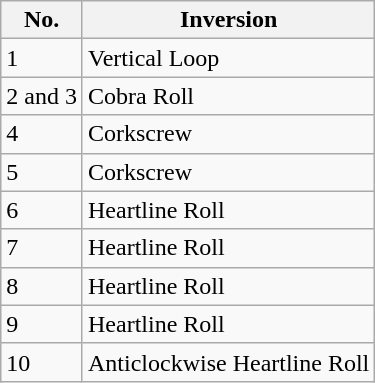<table class="wikitable">
<tr>
<th>No.</th>
<th>Inversion</th>
</tr>
<tr>
<td>1</td>
<td>Vertical Loop</td>
</tr>
<tr>
<td>2 and 3</td>
<td>Cobra Roll</td>
</tr>
<tr>
<td>4</td>
<td>Corkscrew</td>
</tr>
<tr>
<td>5</td>
<td>Corkscrew</td>
</tr>
<tr>
<td>6</td>
<td>Heartline Roll</td>
</tr>
<tr>
<td>7</td>
<td>Heartline Roll</td>
</tr>
<tr>
<td>8</td>
<td>Heartline Roll</td>
</tr>
<tr>
<td>9</td>
<td>Heartline Roll</td>
</tr>
<tr>
<td>10</td>
<td>Anticlockwise Heartline Roll</td>
</tr>
</table>
